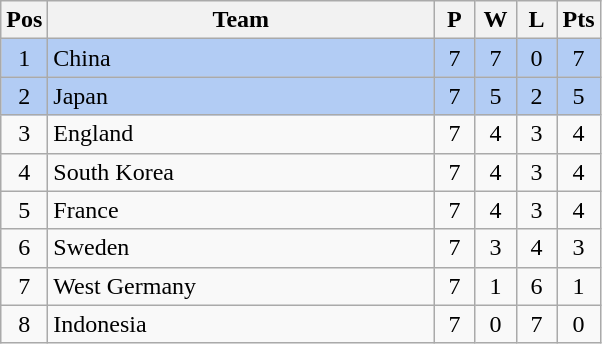<table class="wikitable" style="font-size: 100%">
<tr>
<th width=15>Pos</th>
<th width=250>Team</th>
<th width=20>P</th>
<th width=20>W</th>
<th width=20>L</th>
<th width=20>Pts</th>
</tr>
<tr align=center style="background: #b2ccf4;">
<td>1</td>
<td align="left"> China</td>
<td>7</td>
<td>7</td>
<td>0</td>
<td>7</td>
</tr>
<tr align=center style="background: #b2ccf4;">
<td>2</td>
<td align="left"> Japan</td>
<td>7</td>
<td>5</td>
<td>2</td>
<td>5</td>
</tr>
<tr align=center>
<td>3</td>
<td align="left"> England</td>
<td>7</td>
<td>4</td>
<td>3</td>
<td>4</td>
</tr>
<tr align=center>
<td>4</td>
<td align="left"> South Korea</td>
<td>7</td>
<td>4</td>
<td>3</td>
<td>4</td>
</tr>
<tr align=center>
<td>5</td>
<td align="left"> France</td>
<td>7</td>
<td>4</td>
<td>3</td>
<td>4</td>
</tr>
<tr align=center>
<td>6</td>
<td align="left"> Sweden</td>
<td>7</td>
<td>3</td>
<td>4</td>
<td>3</td>
</tr>
<tr align=center>
<td>7</td>
<td align="left"> West Germany</td>
<td>7</td>
<td>1</td>
<td>6</td>
<td>1</td>
</tr>
<tr align=center>
<td>8</td>
<td align="left"> Indonesia</td>
<td>7</td>
<td>0</td>
<td>7</td>
<td>0</td>
</tr>
</table>
